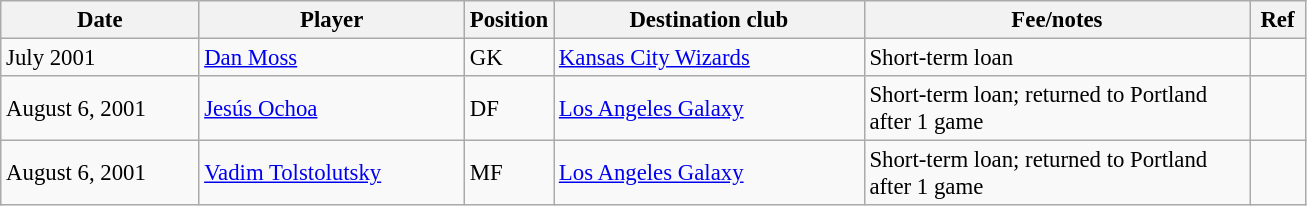<table class="wikitable" style="font-size:95%;">
<tr>
<th width=125px>Date</th>
<th width=170px>Player</th>
<th width=50px>Position</th>
<th width=200px>Destination club</th>
<th width=250px>Fee/notes</th>
<th width=30px>Ref</th>
</tr>
<tr>
<td>July 2001</td>
<td> <a href='#'>Dan Moss</a></td>
<td>GK</td>
<td> <a href='#'>Kansas City Wizards</a></td>
<td>Short-term loan</td>
<td></td>
</tr>
<tr>
<td>August 6, 2001</td>
<td> <a href='#'>Jesús Ochoa</a></td>
<td>DF</td>
<td> <a href='#'>Los Angeles Galaxy</a></td>
<td>Short-term loan; returned to Portland after 1 game</td>
<td></td>
</tr>
<tr>
<td>August 6, 2001</td>
<td> <a href='#'>Vadim Tolstolutsky</a></td>
<td>MF</td>
<td> <a href='#'>Los Angeles Galaxy</a></td>
<td>Short-term loan; returned to Portland after 1 game</td>
<td></td>
</tr>
</table>
